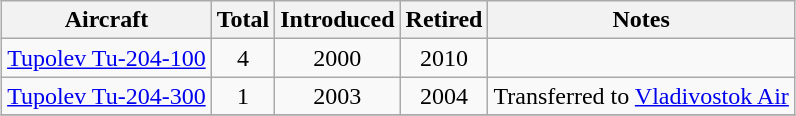<table class="wikitable" style="margin:0.5em auto; text-align:center">
<tr>
<th>Aircraft</th>
<th>Total</th>
<th>Introduced</th>
<th>Retired</th>
<th>Notes</th>
</tr>
<tr>
<td><a href='#'>Tupolev Tu-204-100</a></td>
<td>4</td>
<td>2000</td>
<td>2010</td>
<td></td>
</tr>
<tr>
<td><a href='#'>Tupolev Tu-204-300</a></td>
<td>1</td>
<td>2003</td>
<td>2004</td>
<td>Transferred to <a href='#'>Vladivostok Air</a></td>
</tr>
<tr>
</tr>
</table>
